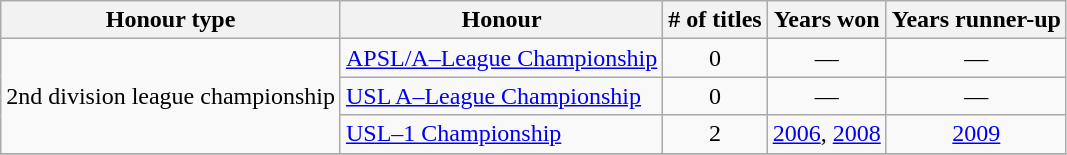<table class="wikitable" style="text-align: center;">
<tr>
<th>Honour type</th>
<th>Honour</th>
<th># of titles</th>
<th>Years won</th>
<th>Years runner-up</th>
</tr>
<tr>
<td rowspan=3>2nd division league championship</td>
<td style="text-align: left;"> <a href='#'>APSL/A–League Championship</a></td>
<td>0</td>
<td>—</td>
<td>—</td>
</tr>
<tr>
<td style="text-align: left;"> <a href='#'>USL A–League Championship</a></td>
<td>0</td>
<td>—</td>
<td>—</td>
</tr>
<tr>
<td style="text-align: left;"> <a href='#'>USL–1 Championship</a></td>
<td>2</td>
<td><a href='#'>2006</a>, <a href='#'>2008</a></td>
<td><a href='#'>2009</a></td>
</tr>
<tr>
</tr>
</table>
